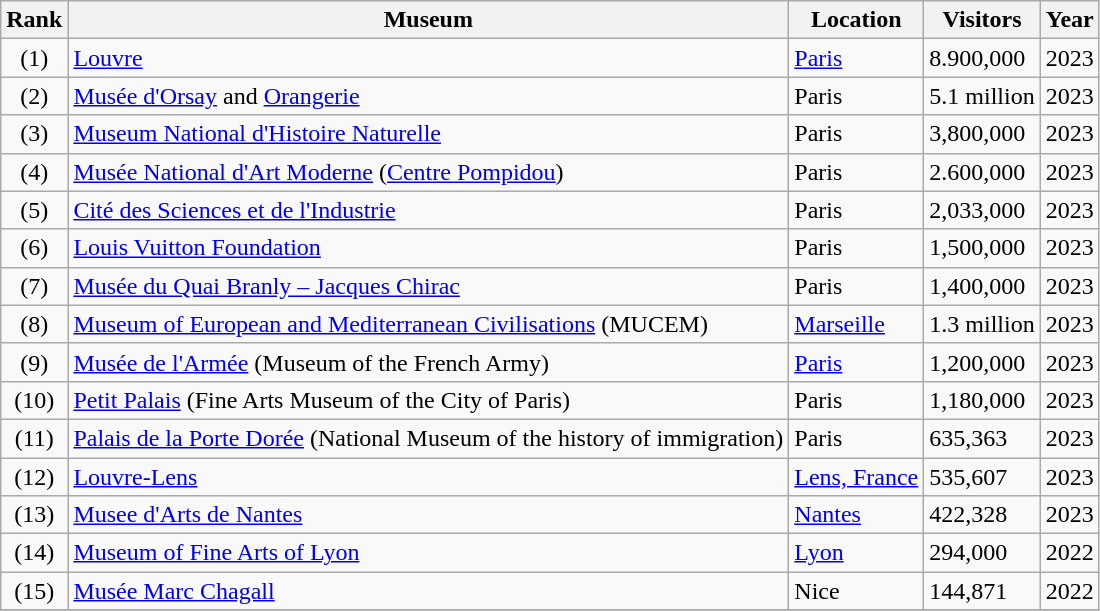<table class="wikitable sortable">
<tr>
<th>Rank</th>
<th>Museum</th>
<th>Location</th>
<th>Visitors</th>
<th>Year</th>
</tr>
<tr>
<td style="text-align:center">(1)</td>
<td><a href='#'>Louvre</a></td>
<td><a href='#'>Paris</a></td>
<td>8.900,000</td>
<td>2023</td>
</tr>
<tr>
<td style="text-align:center">(2)</td>
<td><a href='#'>Musée d'Orsay</a> and <a href='#'>Orangerie</a></td>
<td>Paris</td>
<td>5.1 million</td>
<td>2023</td>
</tr>
<tr>
<td style="text-align:center">(3)</td>
<td><a href='#'>Museum National d'Histoire Naturelle</a></td>
<td>Paris</td>
<td>3,800,000</td>
<td>2023</td>
</tr>
<tr>
<td style="text-align:center">(4)</td>
<td><a href='#'>Musée National d'Art Moderne</a> (<a href='#'>Centre Pompidou</a>)</td>
<td>Paris</td>
<td>2.600,000</td>
<td>2023  </td>
</tr>
<tr>
<td style="text-align:center">(5)</td>
<td><a href='#'>Cité des Sciences et de l'Industrie</a></td>
<td>Paris</td>
<td>2,033,000</td>
<td>2023</td>
</tr>
<tr>
<td style="text-align:center">(6)</td>
<td><a href='#'>Louis Vuitton Foundation</a></td>
<td>Paris</td>
<td>1,500,000</td>
<td>2023</td>
</tr>
<tr>
<td style="text-align:center">(7)</td>
<td><a href='#'>Musée du Quai Branly – Jacques Chirac</a></td>
<td>Paris</td>
<td>1,400,000</td>
<td>2023</td>
</tr>
<tr>
<td style="text-align:center">(8)</td>
<td><a href='#'>Museum of European and Mediterranean Civilisations</a> (MUCEM)</td>
<td><a href='#'>Marseille</a></td>
<td>1.3 million</td>
<td>2023</td>
</tr>
<tr>
<td style="text-align:center">(9)</td>
<td><a href='#'>Musée de l'Armée</a> (Museum of the French Army)</td>
<td><a href='#'>Paris</a></td>
<td>1,200,000</td>
<td>2023</td>
</tr>
<tr>
<td style="text-align:center">(10)</td>
<td><a href='#'>Petit Palais</a> (Fine Arts Museum of the City of Paris)</td>
<td>Paris</td>
<td>1,180,000</td>
<td>2023 </td>
</tr>
<tr>
<td style="text-align:center">(11)</td>
<td><a href='#'>Palais de la Porte Dorée</a> (National Museum of the history of immigration)</td>
<td>Paris</td>
<td>635,363</td>
<td>2023 </td>
</tr>
<tr>
<td style="text-align:center">(12)</td>
<td><a href='#'>Louvre-Lens</a></td>
<td><a href='#'>Lens, France</a></td>
<td>535,607</td>
<td>2023</td>
</tr>
<tr>
<td style="text-align:center">(13)</td>
<td><a href='#'>Musee d'Arts de Nantes</a></td>
<td><a href='#'>Nantes</a></td>
<td>422,328</td>
<td>2023 </td>
</tr>
<tr>
<td style="text-align:center">(14)</td>
<td><a href='#'>Museum of Fine Arts of Lyon</a></td>
<td><a href='#'>Lyon</a></td>
<td>294,000</td>
<td>2022 </td>
</tr>
<tr>
<td style="text-align:center">(15)</td>
<td><a href='#'>Musée Marc Chagall</a></td>
<td>Nice</td>
<td>144,871</td>
<td>2022 </td>
</tr>
<tr>
</tr>
</table>
